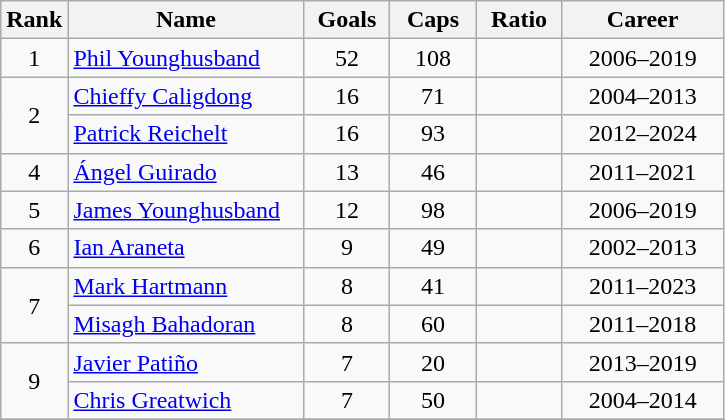<table class="wikitable sortable" style="text-align: center">
<tr>
<th width=30px>Rank</th>
<th class="unsortable" width=150px>Name</th>
<th width=50px>Goals</th>
<th width=50px>Caps</th>
<th width=50px>Ratio</th>
<th class="unsortable" width=100px>Career</th>
</tr>
<tr>
<td>1</td>
<td align="left"><a href='#'>Phil Younghusband</a></td>
<td>52</td>
<td>108</td>
<td></td>
<td>2006–2019</td>
</tr>
<tr>
<td rowspan=2>2</td>
<td align="left"><a href='#'>Chieffy Caligdong</a></td>
<td>16</td>
<td>71</td>
<td></td>
<td>2004–2013</td>
</tr>
<tr>
<td align="left"><a href='#'>Patrick Reichelt</a></td>
<td>16</td>
<td>93</td>
<td></td>
<td>2012–2024</td>
</tr>
<tr>
<td>4</td>
<td align="left"><a href='#'>Ángel Guirado</a></td>
<td>13</td>
<td>46</td>
<td></td>
<td>2011–2021</td>
</tr>
<tr>
<td>5</td>
<td align="left"><a href='#'>James Younghusband</a></td>
<td>12</td>
<td>98</td>
<td></td>
<td>2006–2019</td>
</tr>
<tr>
<td>6</td>
<td align="left"><a href='#'>Ian Araneta</a></td>
<td>9</td>
<td>49</td>
<td></td>
<td>2002–2013</td>
</tr>
<tr>
<td rowspan=2>7</td>
<td align="left"><a href='#'>Mark Hartmann</a></td>
<td>8</td>
<td>41</td>
<td></td>
<td>2011–2023</td>
</tr>
<tr>
<td align="left"><a href='#'>Misagh Bahadoran</a></td>
<td>8</td>
<td>60</td>
<td></td>
<td>2011–2018</td>
</tr>
<tr>
<td rowspan=2>9</td>
<td align="left"><a href='#'>Javier Patiño</a></td>
<td>7</td>
<td>20</td>
<td></td>
<td>2013–2019</td>
</tr>
<tr>
<td align="left"><a href='#'>Chris Greatwich</a></td>
<td>7</td>
<td>50</td>
<td></td>
<td>2004–2014</td>
</tr>
<tr>
</tr>
</table>
